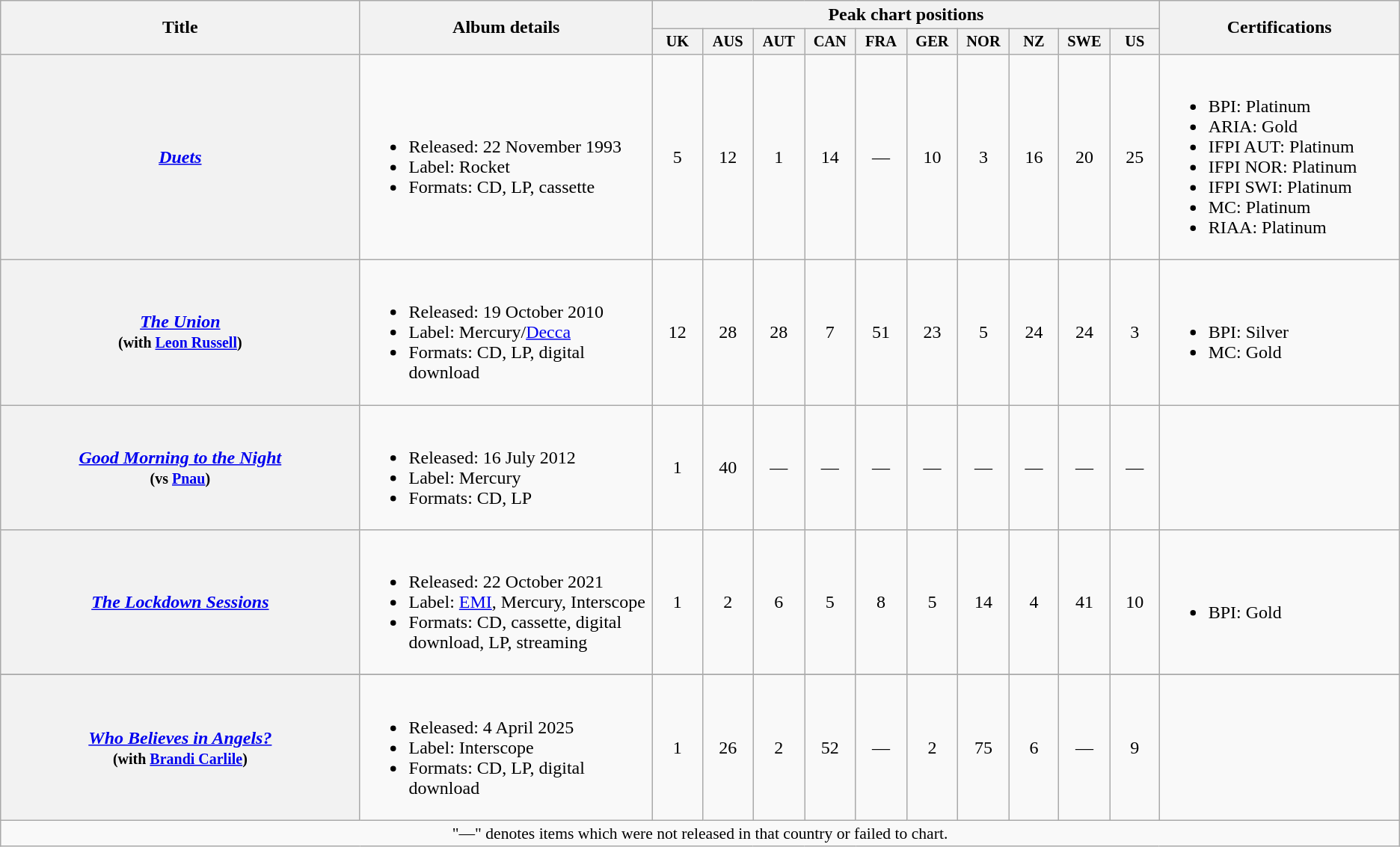<table class="wikitable plainrowheaders" style="text-align:center;">
<tr>
<th scope="col" rowspan="2" style="width:22em;">Title</th>
<th scope="col" rowspan="2" style="width:17em;">Album details</th>
<th scope="col" colspan="10">Peak chart positions</th>
<th scope="col" rowspan="2" style="width:14em;">Certifications</th>
</tr>
<tr>
<th scope="col" style="width:3em;font-size:85%">UK<br></th>
<th scope="col" style="width:3em;font-size:85%">AUS<br></th>
<th scope="col" style="width:3em;font-size:85%">AUT<br></th>
<th scope="col" style="width:3em;font-size:85%">CAN<br></th>
<th scope="col" style="width:3em;font-size:85%">FRA<br></th>
<th scope="col" style="width:3em;font-size:85%">GER<br></th>
<th scope="col" style="width:3em;font-size:85%">NOR<br></th>
<th scope="col" style="width:3em;font-size:85%">NZ<br></th>
<th scope="col" style="width:3em;font-size:85%">SWE<br></th>
<th scope="col" style="width:3em;font-size:85%">US<br></th>
</tr>
<tr>
<th scope="row"><em><a href='#'>Duets</a></em></th>
<td align="left"><br><ul><li>Released: 22 November 1993</li><li>Label: Rocket</li><li>Formats: CD, LP, cassette</li></ul></td>
<td>5</td>
<td>12</td>
<td>1</td>
<td>14</td>
<td>—</td>
<td>10</td>
<td>3</td>
<td>16</td>
<td>20</td>
<td>25</td>
<td align="left"><br><ul><li>BPI: Platinum</li><li>ARIA: Gold</li><li>IFPI AUT: Platinum</li><li>IFPI NOR: Platinum</li><li>IFPI SWI: Platinum</li><li>MC: Platinum</li><li>RIAA: Platinum</li></ul></td>
</tr>
<tr>
<th scope="row"><em><a href='#'>The Union</a></em> <br><small>(with <a href='#'>Leon Russell</a>)</small></th>
<td align="left"><br><ul><li>Released: 19 October 2010</li><li>Label: Mercury/<a href='#'>Decca</a></li><li>Formats: CD, LP, digital download</li></ul></td>
<td>12</td>
<td>28</td>
<td>28</td>
<td>7</td>
<td>51</td>
<td>23</td>
<td>5</td>
<td>24</td>
<td>24</td>
<td>3</td>
<td align="left"><br><ul><li>BPI: Silver</li><li>MC: Gold</li></ul></td>
</tr>
<tr>
<th scope="row"><em><a href='#'>Good Morning to the Night</a></em> <br><small>(vs <a href='#'>Pnau</a>)</small></th>
<td align="left"><br><ul><li>Released: 16 July 2012</li><li>Label: Mercury</li><li>Formats: CD, LP</li></ul></td>
<td>1</td>
<td>40</td>
<td>—</td>
<td>—</td>
<td>—</td>
<td>—</td>
<td>—</td>
<td>—</td>
<td>—</td>
<td>—</td>
<td></td>
</tr>
<tr>
<th scope="row"><em><a href='#'>The Lockdown Sessions</a></em></th>
<td align="left"><br><ul><li>Released: 22 October 2021</li><li>Label: <a href='#'>EMI</a>, Mercury, Interscope</li><li>Formats: CD, cassette, digital download, LP, streaming</li></ul></td>
<td>1</td>
<td>2</td>
<td>6</td>
<td>5</td>
<td>8</td>
<td>5</td>
<td>14</td>
<td>4</td>
<td>41</td>
<td>10</td>
<td align="left"><br><ul><li>BPI: Gold</li></ul></td>
</tr>
<tr>
</tr>
<tr>
<th scope="row"><em><a href='#'>Who Believes in Angels?</a></em> <br><small>(with <a href='#'>Brandi Carlile</a>)</small></th>
<td align="left"><br><ul><li>Released: 4 April 2025</li><li>Label: Interscope</li><li>Formats: CD, LP, digital download</li></ul></td>
<td>1</td>
<td>26<br></td>
<td>2</td>
<td>52</td>
<td>—</td>
<td>2</td>
<td>75<br></td>
<td>6<br></td>
<td>—</td>
<td>9</td>
<td></td>
</tr>
<tr>
<td colspan="13" align="center" style="font-size:90%;">"—" denotes items which were not released in that country or failed to chart.</td>
</tr>
</table>
